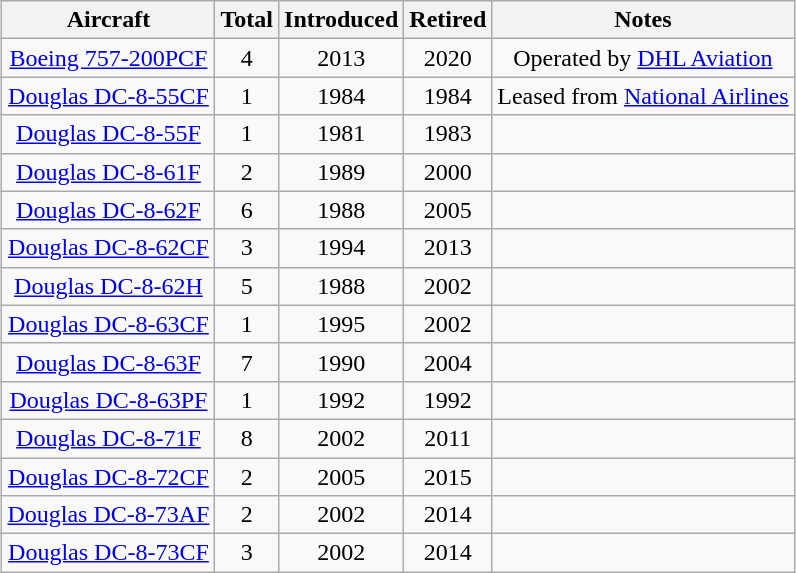<table class="wikitable" style="margin:0.5em auto; text-align:center">
<tr>
<th>Aircraft</th>
<th>Total</th>
<th>Introduced</th>
<th>Retired</th>
<th>Notes</th>
</tr>
<tr>
<td><a href='#'>Boeing 757-200PCF</a></td>
<td>4</td>
<td>2013</td>
<td>2020</td>
<td>Operated by <a href='#'>DHL Aviation</a></td>
</tr>
<tr>
<td><a href='#'>Douglas DC-8-55CF</a></td>
<td>1</td>
<td>1984</td>
<td>1984</td>
<td>Leased from <a href='#'>National Airlines</a></td>
</tr>
<tr>
<td><a href='#'>Douglas DC-8-55F</a></td>
<td>1</td>
<td>1981</td>
<td>1983</td>
<td></td>
</tr>
<tr>
<td><a href='#'>Douglas DC-8-61F</a></td>
<td>2</td>
<td>1989</td>
<td>2000</td>
<td></td>
</tr>
<tr>
<td><a href='#'>Douglas DC-8-62F</a></td>
<td>6</td>
<td>1988</td>
<td>2005</td>
<td></td>
</tr>
<tr>
<td><a href='#'>Douglas DC-8-62CF</a></td>
<td>3</td>
<td>1994</td>
<td>2013</td>
<td></td>
</tr>
<tr>
<td><a href='#'>Douglas DC-8-62H</a></td>
<td>5</td>
<td>1988</td>
<td>2002</td>
<td></td>
</tr>
<tr>
<td><a href='#'>Douglas DC-8-63CF</a></td>
<td>1</td>
<td>1995</td>
<td>2002</td>
<td></td>
</tr>
<tr>
<td><a href='#'>Douglas DC-8-63F</a></td>
<td>7</td>
<td>1990</td>
<td>2004</td>
<td></td>
</tr>
<tr>
<td><a href='#'>Douglas DC-8-63PF</a></td>
<td>1</td>
<td>1992</td>
<td>1992</td>
<td></td>
</tr>
<tr>
<td><a href='#'>Douglas DC-8-71F</a></td>
<td>8</td>
<td>2002</td>
<td>2011</td>
<td></td>
</tr>
<tr>
<td><a href='#'>Douglas DC-8-72CF</a></td>
<td>2</td>
<td>2005</td>
<td>2015</td>
<td></td>
</tr>
<tr>
<td><a href='#'>Douglas DC-8-73AF</a></td>
<td>2</td>
<td>2002</td>
<td>2014</td>
<td></td>
</tr>
<tr>
<td><a href='#'>Douglas DC-8-73CF</a></td>
<td>3</td>
<td>2002</td>
<td>2014</td>
<td></td>
</tr>
</table>
